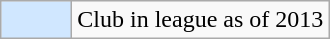<table class="wikitable">
<tr>
<th scope=row width=40px style="background-color: #D0E7FF"></th>
<td>Club in league as of 2013</td>
</tr>
</table>
